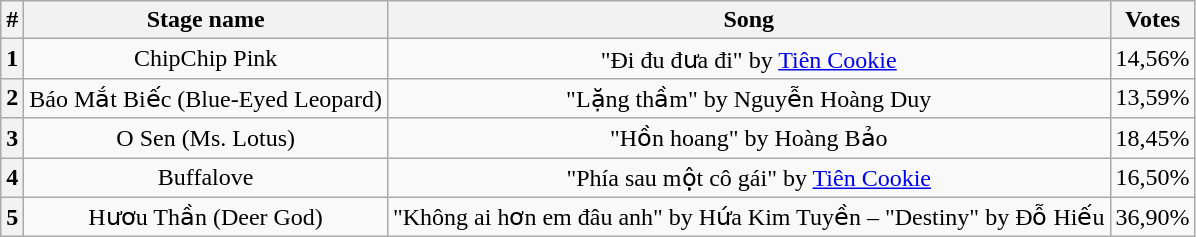<table class="wikitable plainrowheaders" style="text-align: center;">
<tr>
<th>#</th>
<th>Stage name</th>
<th>Song</th>
<th>Votes</th>
</tr>
<tr>
<th>1</th>
<td>ChipChip Pink</td>
<td>"Đi đu đưa đi" by <a href='#'>Tiên Cookie</a></td>
<td>14,56%</td>
</tr>
<tr>
<th>2</th>
<td>Báo Mắt Biếc (Blue-Eyed Leopard)</td>
<td>"Lặng thầm" by Nguyễn Hoàng Duy</td>
<td>13,59%</td>
</tr>
<tr>
<th>3</th>
<td>O Sen (Ms. Lotus)</td>
<td>"Hồn hoang"  by Hoàng Bảo</td>
<td>18,45%</td>
</tr>
<tr>
<th>4</th>
<td>Buffalove</td>
<td>"Phía sau một cô gái" by <a href='#'>Tiên Cookie</a></td>
<td>16,50%</td>
</tr>
<tr>
<th>5</th>
<td>Hươu Thần (Deer God)</td>
<td>"Không ai hơn em đâu anh" by Hứa Kim Tuyền – "Destiny" by Đỗ Hiếu</td>
<td>36,90%</td>
</tr>
</table>
